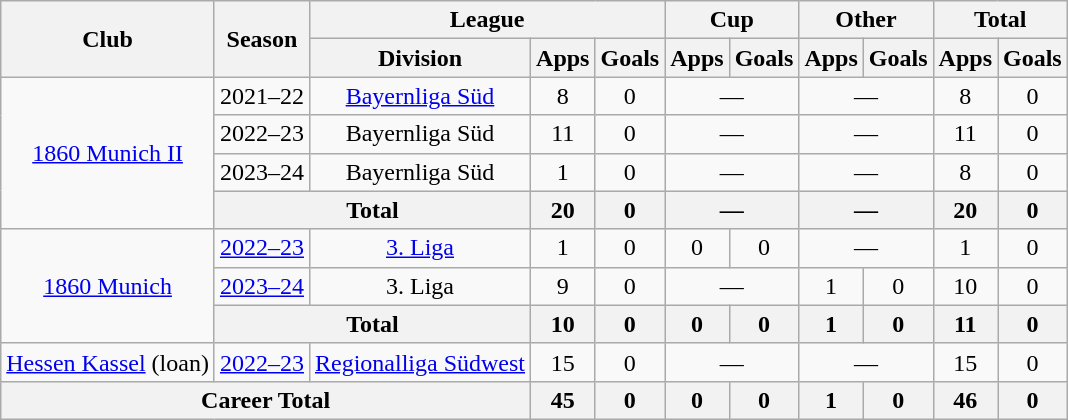<table class="wikitable" Style="text-align: center">
<tr>
<th rowspan="2">Club</th>
<th rowspan="2">Season</th>
<th colspan="3">League</th>
<th colspan="2">Cup</th>
<th colspan="2">Other</th>
<th colspan="2">Total</th>
</tr>
<tr>
<th>Division</th>
<th>Apps</th>
<th>Goals</th>
<th>Apps</th>
<th>Goals</th>
<th>Apps</th>
<th>Goals</th>
<th>Apps</th>
<th>Goals</th>
</tr>
<tr>
<td rowspan="4"><a href='#'>1860 Munich II</a></td>
<td>2021–22</td>
<td><a href='#'>Bayernliga Süd</a></td>
<td>8</td>
<td>0</td>
<td colspan="2">—</td>
<td colspan="2">—</td>
<td>8</td>
<td>0</td>
</tr>
<tr>
<td>2022–23</td>
<td>Bayernliga Süd</td>
<td>11</td>
<td>0</td>
<td colspan="2">—</td>
<td colspan="2">—</td>
<td>11</td>
<td>0</td>
</tr>
<tr>
<td>2023–24</td>
<td>Bayernliga Süd</td>
<td>1</td>
<td>0</td>
<td colspan="2">—</td>
<td colspan="2">—</td>
<td>8</td>
<td>0</td>
</tr>
<tr>
<th colspan="2">Total</th>
<th>20</th>
<th>0</th>
<th colspan="2">—</th>
<th colspan="2">—</th>
<th>20</th>
<th>0</th>
</tr>
<tr>
<td rowspan="3"><a href='#'>1860 Munich</a></td>
<td><a href='#'>2022–23</a></td>
<td><a href='#'>3. Liga</a></td>
<td>1</td>
<td>0</td>
<td>0</td>
<td>0</td>
<td colspan="2">—</td>
<td>1</td>
<td>0</td>
</tr>
<tr>
<td><a href='#'>2023–24</a></td>
<td>3. Liga</td>
<td>9</td>
<td>0</td>
<td colspan="2">—</td>
<td>1</td>
<td>0</td>
<td>10</td>
<td>0</td>
</tr>
<tr>
<th colspan="2">Total</th>
<th>10</th>
<th>0</th>
<th>0</th>
<th>0</th>
<th>1</th>
<th>0</th>
<th>11</th>
<th>0</th>
</tr>
<tr>
<td><a href='#'>Hessen Kassel</a> (loan)</td>
<td><a href='#'>2022–23</a></td>
<td><a href='#'>Regionalliga Südwest</a></td>
<td>15</td>
<td>0</td>
<td colspan="2">—</td>
<td colspan="2">—</td>
<td>15</td>
<td>0</td>
</tr>
<tr>
<th colspan="3">Career Total</th>
<th>45</th>
<th>0</th>
<th>0</th>
<th>0</th>
<th>1</th>
<th>0</th>
<th>46</th>
<th>0</th>
</tr>
</table>
